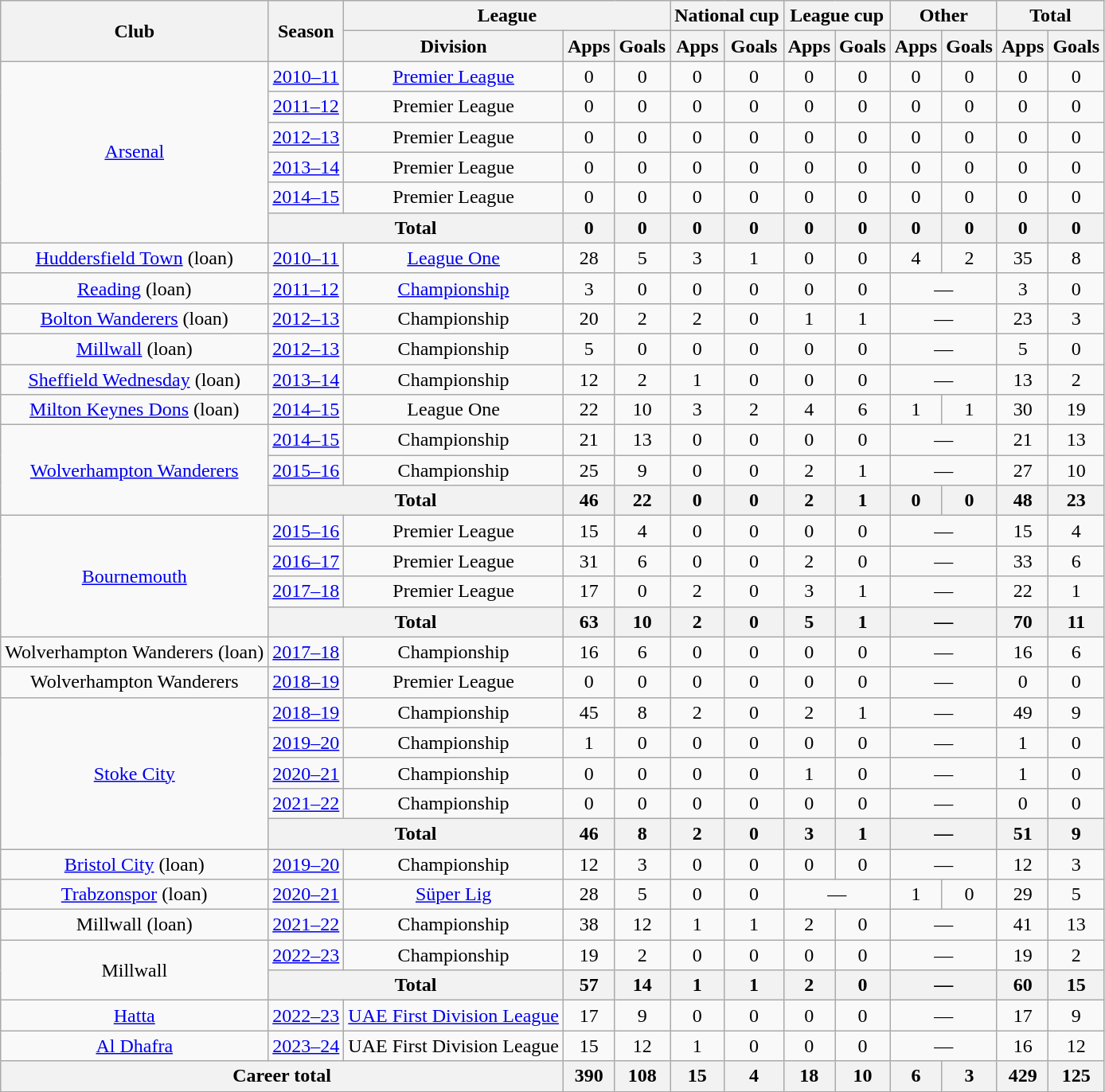<table class=wikitable style="text-align:center">
<tr>
<th rowspan="2">Club</th>
<th rowspan="2">Season</th>
<th colspan="3">League</th>
<th colspan="2">National cup</th>
<th colspan="2">League cup</th>
<th colspan="2">Other</th>
<th colspan="2">Total</th>
</tr>
<tr>
<th>Division</th>
<th>Apps</th>
<th>Goals</th>
<th>Apps</th>
<th>Goals</th>
<th>Apps</th>
<th>Goals</th>
<th>Apps</th>
<th>Goals</th>
<th>Apps</th>
<th>Goals</th>
</tr>
<tr>
<td rowspan="6"><a href='#'>Arsenal</a></td>
<td><a href='#'>2010–11</a></td>
<td><a href='#'>Premier League</a></td>
<td>0</td>
<td>0</td>
<td>0</td>
<td>0</td>
<td>0</td>
<td>0</td>
<td>0</td>
<td>0</td>
<td>0</td>
<td>0</td>
</tr>
<tr>
<td><a href='#'>2011–12</a></td>
<td>Premier League</td>
<td>0</td>
<td>0</td>
<td>0</td>
<td>0</td>
<td>0</td>
<td>0</td>
<td>0</td>
<td>0</td>
<td>0</td>
<td>0</td>
</tr>
<tr>
<td><a href='#'>2012–13</a></td>
<td>Premier League</td>
<td>0</td>
<td>0</td>
<td>0</td>
<td>0</td>
<td>0</td>
<td>0</td>
<td>0</td>
<td>0</td>
<td>0</td>
<td>0</td>
</tr>
<tr>
<td><a href='#'>2013–14</a></td>
<td>Premier League</td>
<td>0</td>
<td>0</td>
<td>0</td>
<td>0</td>
<td>0</td>
<td>0</td>
<td>0</td>
<td>0</td>
<td>0</td>
<td>0</td>
</tr>
<tr>
<td><a href='#'>2014–15</a></td>
<td>Premier League</td>
<td>0</td>
<td>0</td>
<td>0</td>
<td>0</td>
<td>0</td>
<td>0</td>
<td>0</td>
<td>0</td>
<td>0</td>
<td>0</td>
</tr>
<tr>
<th colspan="2">Total</th>
<th>0</th>
<th>0</th>
<th>0</th>
<th>0</th>
<th>0</th>
<th>0</th>
<th>0</th>
<th>0</th>
<th>0</th>
<th>0</th>
</tr>
<tr>
<td><a href='#'>Huddersfield Town</a> (loan)</td>
<td><a href='#'>2010–11</a></td>
<td><a href='#'>League One</a></td>
<td>28</td>
<td>5</td>
<td>3</td>
<td>1</td>
<td>0</td>
<td>0</td>
<td>4</td>
<td>2</td>
<td>35</td>
<td>8</td>
</tr>
<tr>
<td><a href='#'>Reading</a> (loan)</td>
<td><a href='#'>2011–12</a></td>
<td><a href='#'>Championship</a></td>
<td>3</td>
<td>0</td>
<td>0</td>
<td>0</td>
<td>0</td>
<td>0</td>
<td colspan="2">—</td>
<td>3</td>
<td>0</td>
</tr>
<tr>
<td><a href='#'>Bolton Wanderers</a> (loan)</td>
<td><a href='#'>2012–13</a></td>
<td>Championship</td>
<td>20</td>
<td>2</td>
<td>2</td>
<td>0</td>
<td>1</td>
<td>1</td>
<td colspan="2">—</td>
<td>23</td>
<td>3</td>
</tr>
<tr>
<td><a href='#'>Millwall</a> (loan)</td>
<td><a href='#'>2012–13</a></td>
<td>Championship</td>
<td>5</td>
<td>0</td>
<td>0</td>
<td>0</td>
<td>0</td>
<td>0</td>
<td colspan="2">—</td>
<td>5</td>
<td>0</td>
</tr>
<tr>
<td><a href='#'>Sheffield Wednesday</a> (loan)</td>
<td><a href='#'>2013–14</a></td>
<td>Championship</td>
<td>12</td>
<td>2</td>
<td>1</td>
<td>0</td>
<td>0</td>
<td>0</td>
<td colspan="2">—</td>
<td>13</td>
<td>2</td>
</tr>
<tr>
<td><a href='#'>Milton Keynes Dons</a> (loan)</td>
<td><a href='#'>2014–15</a></td>
<td>League One</td>
<td>22</td>
<td>10</td>
<td>3</td>
<td>2</td>
<td>4</td>
<td>6</td>
<td>1</td>
<td>1</td>
<td>30</td>
<td>19</td>
</tr>
<tr>
<td rowspan="3"><a href='#'>Wolverhampton Wanderers</a></td>
<td><a href='#'>2014–15</a></td>
<td>Championship</td>
<td>21</td>
<td>13</td>
<td>0</td>
<td>0</td>
<td>0</td>
<td>0</td>
<td colspan="2">—</td>
<td>21</td>
<td>13</td>
</tr>
<tr>
<td><a href='#'>2015–16</a></td>
<td>Championship</td>
<td>25</td>
<td>9</td>
<td>0</td>
<td>0</td>
<td>2</td>
<td>1</td>
<td colspan="2">—</td>
<td>27</td>
<td>10</td>
</tr>
<tr>
<th colspan="2">Total</th>
<th>46</th>
<th>22</th>
<th>0</th>
<th>0</th>
<th>2</th>
<th>1</th>
<th>0</th>
<th>0</th>
<th>48</th>
<th>23</th>
</tr>
<tr>
<td rowspan="4"><a href='#'>Bournemouth</a></td>
<td><a href='#'>2015–16</a></td>
<td>Premier League</td>
<td>15</td>
<td>4</td>
<td>0</td>
<td>0</td>
<td>0</td>
<td>0</td>
<td colspan="2">—</td>
<td>15</td>
<td>4</td>
</tr>
<tr>
<td><a href='#'>2016–17</a></td>
<td>Premier League</td>
<td>31</td>
<td>6</td>
<td>0</td>
<td>0</td>
<td>2</td>
<td>0</td>
<td colspan="2">—</td>
<td>33</td>
<td>6</td>
</tr>
<tr>
<td><a href='#'>2017–18</a></td>
<td>Premier League</td>
<td>17</td>
<td>0</td>
<td>2</td>
<td>0</td>
<td>3</td>
<td>1</td>
<td colspan="2">—</td>
<td>22</td>
<td>1</td>
</tr>
<tr>
<th colspan="2">Total</th>
<th>63</th>
<th>10</th>
<th>2</th>
<th>0</th>
<th>5</th>
<th>1</th>
<th colspan="2">—</th>
<th>70</th>
<th>11</th>
</tr>
<tr>
<td>Wolverhampton Wanderers (loan)</td>
<td><a href='#'>2017–18</a></td>
<td>Championship</td>
<td>16</td>
<td>6</td>
<td>0</td>
<td>0</td>
<td>0</td>
<td>0</td>
<td colspan="2">—</td>
<td>16</td>
<td>6</td>
</tr>
<tr>
<td>Wolverhampton Wanderers</td>
<td><a href='#'>2018–19</a></td>
<td>Premier League</td>
<td>0</td>
<td>0</td>
<td>0</td>
<td>0</td>
<td>0</td>
<td>0</td>
<td colspan="2">—</td>
<td>0</td>
<td>0</td>
</tr>
<tr>
<td rowspan="5"><a href='#'>Stoke City</a></td>
<td><a href='#'>2018–19</a></td>
<td>Championship</td>
<td>45</td>
<td>8</td>
<td>2</td>
<td>0</td>
<td>2</td>
<td>1</td>
<td colspan="2">—</td>
<td>49</td>
<td>9</td>
</tr>
<tr>
<td><a href='#'>2019–20</a></td>
<td>Championship</td>
<td>1</td>
<td>0</td>
<td>0</td>
<td>0</td>
<td>0</td>
<td>0</td>
<td colspan="2">—</td>
<td>1</td>
<td>0</td>
</tr>
<tr>
<td><a href='#'>2020–21</a></td>
<td>Championship</td>
<td>0</td>
<td>0</td>
<td>0</td>
<td>0</td>
<td>1</td>
<td>0</td>
<td colspan="2">—</td>
<td>1</td>
<td>0</td>
</tr>
<tr>
<td><a href='#'>2021–22</a></td>
<td>Championship</td>
<td>0</td>
<td>0</td>
<td>0</td>
<td>0</td>
<td>0</td>
<td>0</td>
<td colspan="2">—</td>
<td>0</td>
<td>0</td>
</tr>
<tr>
<th colspan="2">Total</th>
<th>46</th>
<th>8</th>
<th>2</th>
<th>0</th>
<th>3</th>
<th>1</th>
<th colspan="2">—</th>
<th>51</th>
<th>9</th>
</tr>
<tr>
<td><a href='#'>Bristol City</a> (loan)</td>
<td><a href='#'>2019–20</a></td>
<td>Championship</td>
<td>12</td>
<td>3</td>
<td>0</td>
<td>0</td>
<td>0</td>
<td>0</td>
<td colspan="2">—</td>
<td>12</td>
<td>3</td>
</tr>
<tr>
<td><a href='#'>Trabzonspor</a> (loan)</td>
<td><a href='#'>2020–21</a></td>
<td><a href='#'>Süper Lig</a></td>
<td>28</td>
<td>5</td>
<td>0</td>
<td>0</td>
<td colspan="2">—</td>
<td>1</td>
<td>0</td>
<td>29</td>
<td>5</td>
</tr>
<tr>
<td>Millwall (loan)</td>
<td><a href='#'>2021–22</a></td>
<td>Championship</td>
<td>38</td>
<td>12</td>
<td>1</td>
<td>1</td>
<td>2</td>
<td>0</td>
<td colspan="2">—</td>
<td>41</td>
<td>13</td>
</tr>
<tr>
<td rowspan="2">Millwall</td>
<td><a href='#'>2022–23</a></td>
<td>Championship</td>
<td>19</td>
<td>2</td>
<td>0</td>
<td>0</td>
<td>0</td>
<td>0</td>
<td colspan="2">—</td>
<td>19</td>
<td>2</td>
</tr>
<tr>
<th colspan="2">Total</th>
<th>57</th>
<th>14</th>
<th>1</th>
<th>1</th>
<th>2</th>
<th>0</th>
<th colspan="2">—</th>
<th>60</th>
<th>15</th>
</tr>
<tr>
<td><a href='#'>Hatta</a></td>
<td><a href='#'>2022–23</a></td>
<td><a href='#'>UAE First Division League</a></td>
<td>17</td>
<td>9</td>
<td>0</td>
<td>0</td>
<td>0</td>
<td>0</td>
<td colspan="2">—</td>
<td>17</td>
<td>9</td>
</tr>
<tr>
<td><a href='#'>Al Dhafra</a></td>
<td><a href='#'>2023–24</a></td>
<td>UAE First Division League</td>
<td>15</td>
<td>12</td>
<td>1</td>
<td>0</td>
<td>0</td>
<td>0</td>
<td colspan="2">—</td>
<td>16</td>
<td>12</td>
</tr>
<tr>
<th colspan="3">Career total</th>
<th>390</th>
<th>108</th>
<th>15</th>
<th>4</th>
<th>18</th>
<th>10</th>
<th>6</th>
<th>3</th>
<th>429</th>
<th>125</th>
</tr>
</table>
